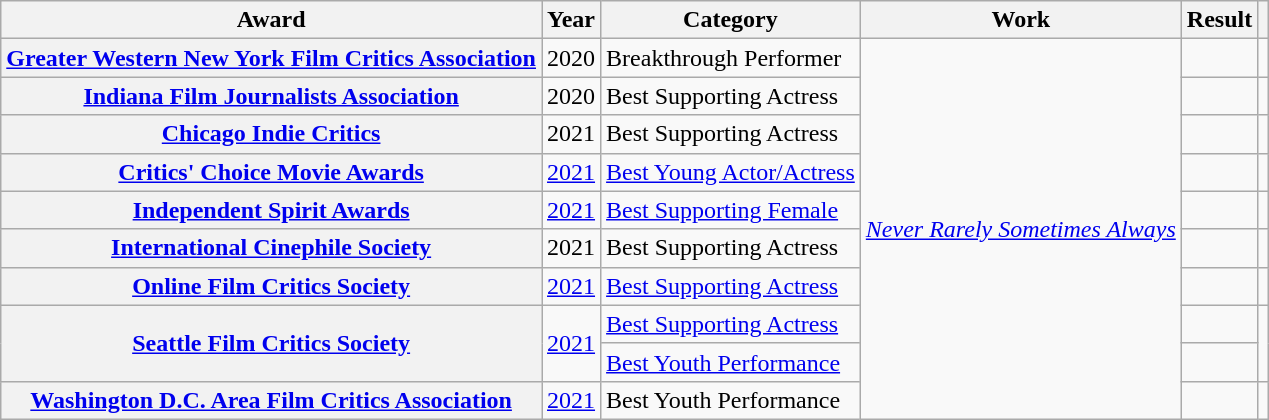<table class="wikitable sortable plainrowheaders col6center">
<tr>
<th scope="col">Award</th>
<th scope="col">Year</th>
<th scope="col">Category</th>
<th scope="col">Work</th>
<th scope="col">Result</th>
<th scope="col" class="unsortable"></th>
</tr>
<tr>
<th scope="row"><a href='#'>Greater Western New York Film Critics Association</a></th>
<td style="text-align:center;">2020</td>
<td>Breakthrough Performer</td>
<td rowspan="10"><em><a href='#'>Never Rarely Sometimes Always</a></em></td>
<td></td>
<td style="text-align:center;"></td>
</tr>
<tr>
<th scope="row"><a href='#'>Indiana Film Journalists Association</a></th>
<td style="text-align:center;">2020</td>
<td>Best Supporting Actress</td>
<td></td>
<td style="text-align:center;"></td>
</tr>
<tr>
<th scope="row"><a href='#'>Chicago Indie Critics</a></th>
<td style="text-align:center;">2021</td>
<td>Best Supporting Actress</td>
<td></td>
<td style="text-align:center;"></td>
</tr>
<tr>
<th scope="row"><a href='#'>Critics' Choice Movie Awards</a></th>
<td style="text-align:center;"><a href='#'>2021</a></td>
<td><a href='#'>Best Young Actor/Actress</a></td>
<td></td>
<td style="text-align:center;"></td>
</tr>
<tr>
<th scope="row"><a href='#'>Independent Spirit Awards</a></th>
<td style="text-align:center;"><a href='#'>2021</a></td>
<td><a href='#'>Best Supporting Female</a></td>
<td></td>
<td style="text-align:center;"></td>
</tr>
<tr>
<th scope="row"><a href='#'>International Cinephile Society</a></th>
<td style="text-align:center;">2021</td>
<td>Best Supporting Actress</td>
<td></td>
<td style="text-align:center;"></td>
</tr>
<tr>
<th scope="row"><a href='#'>Online Film Critics Society</a></th>
<td style="text-align:center;"><a href='#'>2021</a></td>
<td><a href='#'>Best Supporting Actress</a></td>
<td></td>
<td style="text-align:center;"></td>
</tr>
<tr>
<th scope="row" rowspan="2"><a href='#'>Seattle Film Critics Society</a></th>
<td rowspan="2" style="text-align:center;"><a href='#'>2021</a></td>
<td><a href='#'>Best Supporting Actress</a></td>
<td></td>
<td style="text-align:center;" rowspan="2"></td>
</tr>
<tr>
<td><a href='#'>Best Youth Performance</a></td>
<td></td>
</tr>
<tr>
<th scope="row"><a href='#'>Washington D.C. Area Film Critics Association</a></th>
<td style="text-align:center;"><a href='#'>2021</a></td>
<td>Best Youth Performance</td>
<td></td>
<td style="text-align:center;"></td>
</tr>
</table>
